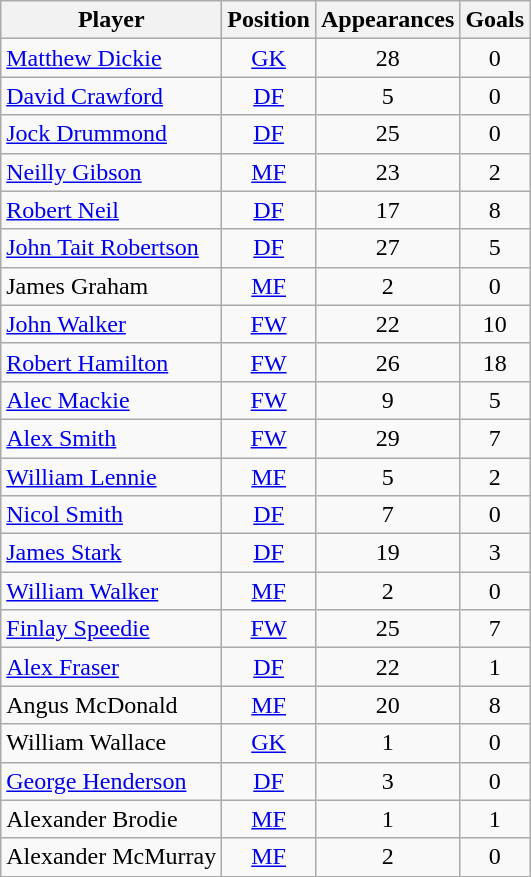<table class="wikitable sortable" style="text-align: center;">
<tr>
<th>Player</th>
<th>Position</th>
<th>Appearances</th>
<th>Goals</th>
</tr>
<tr>
<td align="left"> <a href='#'>Matthew Dickie</a></td>
<td><a href='#'>GK</a></td>
<td>28</td>
<td>0</td>
</tr>
<tr>
<td align="left"> <a href='#'>David Crawford</a></td>
<td><a href='#'>DF</a></td>
<td>5</td>
<td>0</td>
</tr>
<tr>
<td align="left"> <a href='#'>Jock Drummond</a></td>
<td><a href='#'>DF</a></td>
<td>25</td>
<td>0</td>
</tr>
<tr>
<td align="left"> <a href='#'>Neilly Gibson</a></td>
<td><a href='#'>MF</a></td>
<td>23</td>
<td>2</td>
</tr>
<tr>
<td align="left"> <a href='#'>Robert Neil</a></td>
<td><a href='#'>DF</a></td>
<td>17</td>
<td>8</td>
</tr>
<tr>
<td align="left"> <a href='#'>John Tait Robertson</a></td>
<td><a href='#'>DF</a></td>
<td>27</td>
<td>5</td>
</tr>
<tr>
<td align="left"> James Graham</td>
<td><a href='#'>MF</a></td>
<td>2</td>
<td>0</td>
</tr>
<tr>
<td align="left"> <a href='#'>John Walker</a></td>
<td><a href='#'>FW</a></td>
<td>22</td>
<td>10</td>
</tr>
<tr>
<td align="left"> <a href='#'>Robert Hamilton</a></td>
<td><a href='#'>FW</a></td>
<td>26</td>
<td>18</td>
</tr>
<tr>
<td align="left"> <a href='#'>Alec Mackie</a></td>
<td><a href='#'>FW</a></td>
<td>9</td>
<td>5</td>
</tr>
<tr>
<td align="left"> <a href='#'>Alex Smith</a></td>
<td><a href='#'>FW</a></td>
<td>29</td>
<td>7</td>
</tr>
<tr>
<td align="left"> <a href='#'>William Lennie</a></td>
<td><a href='#'>MF</a></td>
<td>5</td>
<td>2</td>
</tr>
<tr>
<td align="left"> <a href='#'>Nicol Smith</a></td>
<td><a href='#'>DF</a></td>
<td>7</td>
<td>0</td>
</tr>
<tr>
<td align="left"> <a href='#'>James Stark</a></td>
<td><a href='#'>DF</a></td>
<td>19</td>
<td>3</td>
</tr>
<tr>
<td align="left"> <a href='#'>William Walker</a></td>
<td><a href='#'>MF</a></td>
<td>2</td>
<td>0</td>
</tr>
<tr>
<td align="left"> <a href='#'>Finlay Speedie</a></td>
<td><a href='#'>FW</a></td>
<td>25</td>
<td>7</td>
</tr>
<tr>
<td align="left"> <a href='#'>Alex Fraser</a></td>
<td><a href='#'>DF</a></td>
<td>22</td>
<td>1</td>
</tr>
<tr>
<td align="left"> Angus McDonald</td>
<td><a href='#'>MF</a></td>
<td>20</td>
<td>8</td>
</tr>
<tr>
<td align="left"> William Wallace</td>
<td><a href='#'>GK</a></td>
<td>1</td>
<td>0</td>
</tr>
<tr>
<td align="left"> <a href='#'>George Henderson</a></td>
<td><a href='#'>DF</a></td>
<td>3</td>
<td>0</td>
</tr>
<tr>
<td align="left"> Alexander Brodie</td>
<td><a href='#'>MF</a></td>
<td>1</td>
<td>1</td>
</tr>
<tr>
<td align="left"> Alexander McMurray</td>
<td><a href='#'>MF</a></td>
<td>2</td>
<td>0</td>
</tr>
</table>
